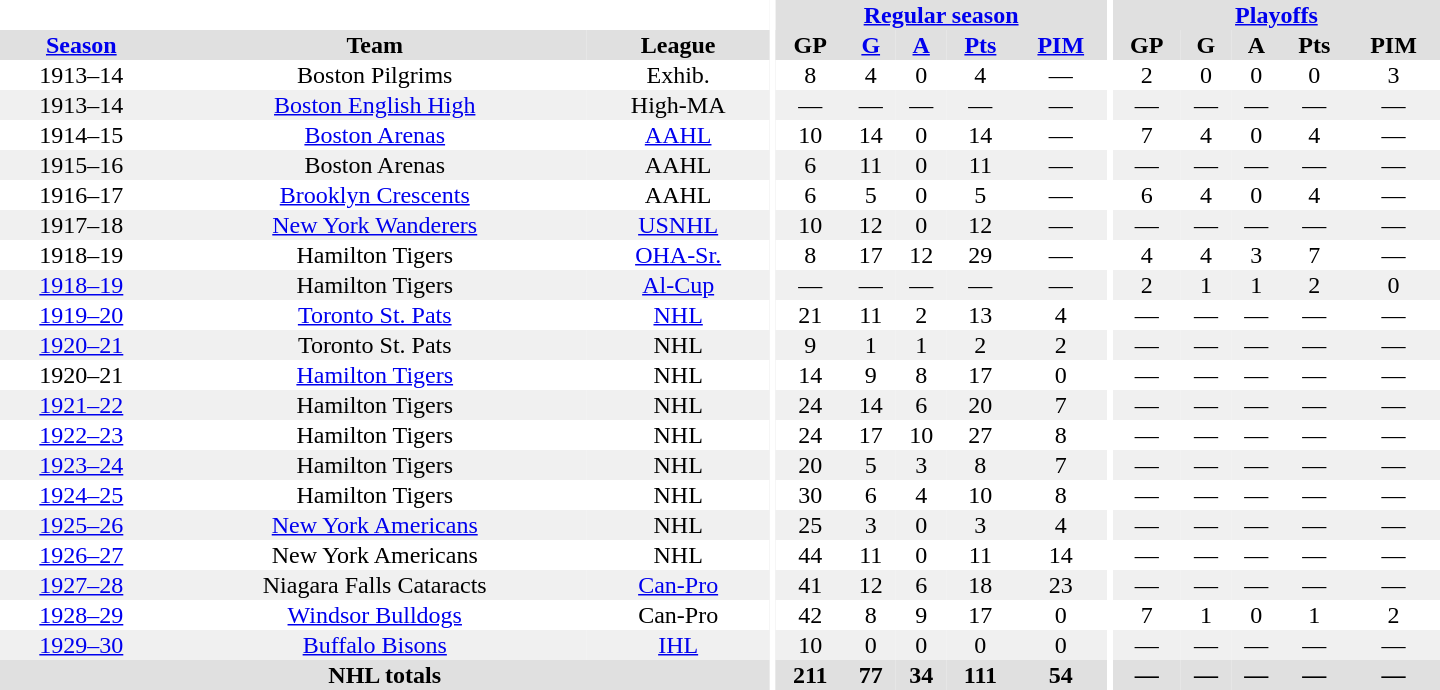<table border="0" cellpadding="1" cellspacing="0" style="text-align:center; width:60em">
<tr bgcolor="#e0e0e0">
<th colspan="3" bgcolor="#ffffff"></th>
<th rowspan="100" bgcolor="#ffffff"></th>
<th colspan="5"><a href='#'>Regular season</a></th>
<th rowspan="100" bgcolor="#ffffff"></th>
<th colspan="5"><a href='#'>Playoffs</a></th>
</tr>
<tr bgcolor="#e0e0e0">
<th><a href='#'>Season</a></th>
<th>Team</th>
<th>League</th>
<th>GP</th>
<th><a href='#'>G</a></th>
<th><a href='#'>A</a></th>
<th><a href='#'>Pts</a></th>
<th><a href='#'>PIM</a></th>
<th>GP</th>
<th>G</th>
<th>A</th>
<th>Pts</th>
<th>PIM</th>
</tr>
<tr>
<td>1913–14</td>
<td>Boston Pilgrims</td>
<td>Exhib.</td>
<td>8</td>
<td>4</td>
<td>0</td>
<td>4</td>
<td>—</td>
<td>2</td>
<td>0</td>
<td>0</td>
<td>0</td>
<td>3</td>
</tr>
<tr bgcolor="#f0f0f0">
<td>1913–14</td>
<td><a href='#'>Boston English High</a></td>
<td>High-MA</td>
<td>—</td>
<td>—</td>
<td>—</td>
<td>—</td>
<td>—</td>
<td>—</td>
<td>—</td>
<td>—</td>
<td>—</td>
<td>—</td>
</tr>
<tr>
<td>1914–15</td>
<td><a href='#'>Boston Arenas</a></td>
<td><a href='#'>AAHL</a></td>
<td>10</td>
<td>14</td>
<td>0</td>
<td>14</td>
<td>—</td>
<td>7</td>
<td>4</td>
<td>0</td>
<td>4</td>
<td>—</td>
</tr>
<tr bgcolor="#f0f0f0">
<td>1915–16</td>
<td>Boston Arenas</td>
<td>AAHL</td>
<td>6</td>
<td>11</td>
<td>0</td>
<td>11</td>
<td>—</td>
<td>—</td>
<td>—</td>
<td>—</td>
<td>—</td>
<td>—</td>
</tr>
<tr>
<td>1916–17</td>
<td><a href='#'>Brooklyn Crescents</a></td>
<td>AAHL</td>
<td>6</td>
<td>5</td>
<td>0</td>
<td>5</td>
<td>—</td>
<td>6</td>
<td>4</td>
<td>0</td>
<td>4</td>
<td>—</td>
</tr>
<tr bgcolor="#f0f0f0">
<td>1917–18</td>
<td><a href='#'>New York Wanderers</a></td>
<td><a href='#'>USNHL</a></td>
<td>10</td>
<td>12</td>
<td>0</td>
<td>12</td>
<td>—</td>
<td>—</td>
<td>—</td>
<td>—</td>
<td>—</td>
<td>—</td>
</tr>
<tr>
<td>1918–19</td>
<td>Hamilton Tigers</td>
<td><a href='#'>OHA-Sr.</a></td>
<td>8</td>
<td>17</td>
<td>12</td>
<td>29</td>
<td>—</td>
<td>4</td>
<td>4</td>
<td>3</td>
<td>7</td>
<td>—</td>
</tr>
<tr bgcolor="#f0f0f0">
<td><a href='#'>1918–19</a></td>
<td>Hamilton Tigers</td>
<td><a href='#'>Al-Cup</a></td>
<td>—</td>
<td>—</td>
<td>—</td>
<td>—</td>
<td>—</td>
<td>2</td>
<td>1</td>
<td>1</td>
<td>2</td>
<td>0</td>
</tr>
<tr>
<td><a href='#'>1919–20</a></td>
<td><a href='#'>Toronto St. Pats</a></td>
<td><a href='#'>NHL</a></td>
<td>21</td>
<td>11</td>
<td>2</td>
<td>13</td>
<td>4</td>
<td>—</td>
<td>—</td>
<td>—</td>
<td>—</td>
<td>—</td>
</tr>
<tr bgcolor="#f0f0f0">
<td><a href='#'>1920–21</a></td>
<td>Toronto St. Pats</td>
<td>NHL</td>
<td>9</td>
<td>1</td>
<td>1</td>
<td>2</td>
<td>2</td>
<td>—</td>
<td>—</td>
<td>—</td>
<td>—</td>
<td>—</td>
</tr>
<tr>
<td>1920–21</td>
<td><a href='#'>Hamilton Tigers</a></td>
<td>NHL</td>
<td>14</td>
<td>9</td>
<td>8</td>
<td>17</td>
<td>0</td>
<td>—</td>
<td>—</td>
<td>—</td>
<td>—</td>
<td>—</td>
</tr>
<tr bgcolor="#f0f0f0">
<td><a href='#'>1921–22</a></td>
<td>Hamilton Tigers</td>
<td>NHL</td>
<td>24</td>
<td>14</td>
<td>6</td>
<td>20</td>
<td>7</td>
<td>—</td>
<td>—</td>
<td>—</td>
<td>—</td>
<td>—</td>
</tr>
<tr>
<td><a href='#'>1922–23</a></td>
<td>Hamilton Tigers</td>
<td>NHL</td>
<td>24</td>
<td>17</td>
<td>10</td>
<td>27</td>
<td>8</td>
<td>—</td>
<td>—</td>
<td>—</td>
<td>—</td>
<td>—</td>
</tr>
<tr bgcolor="#f0f0f0">
<td><a href='#'>1923–24</a></td>
<td>Hamilton Tigers</td>
<td>NHL</td>
<td>20</td>
<td>5</td>
<td>3</td>
<td>8</td>
<td>7</td>
<td>—</td>
<td>—</td>
<td>—</td>
<td>—</td>
<td>—</td>
</tr>
<tr>
<td><a href='#'>1924–25</a></td>
<td>Hamilton Tigers</td>
<td>NHL</td>
<td>30</td>
<td>6</td>
<td>4</td>
<td>10</td>
<td>8</td>
<td>—</td>
<td>—</td>
<td>—</td>
<td>—</td>
<td>—</td>
</tr>
<tr bgcolor="#f0f0f0">
<td><a href='#'>1925–26</a></td>
<td><a href='#'>New York Americans</a></td>
<td>NHL</td>
<td>25</td>
<td>3</td>
<td>0</td>
<td>3</td>
<td>4</td>
<td>—</td>
<td>—</td>
<td>—</td>
<td>—</td>
<td>—</td>
</tr>
<tr>
<td><a href='#'>1926–27</a></td>
<td>New York Americans</td>
<td>NHL</td>
<td>44</td>
<td>11</td>
<td>0</td>
<td>11</td>
<td>14</td>
<td>—</td>
<td>—</td>
<td>—</td>
<td>—</td>
<td>—</td>
</tr>
<tr bgcolor="#f0f0f0">
<td><a href='#'>1927–28</a></td>
<td>Niagara Falls Cataracts</td>
<td><a href='#'>Can-Pro</a></td>
<td>41</td>
<td>12</td>
<td>6</td>
<td>18</td>
<td>23</td>
<td>—</td>
<td>—</td>
<td>—</td>
<td>—</td>
<td>—</td>
</tr>
<tr>
<td><a href='#'>1928–29</a></td>
<td><a href='#'>Windsor Bulldogs</a></td>
<td>Can-Pro</td>
<td>42</td>
<td>8</td>
<td>9</td>
<td>17</td>
<td>0</td>
<td>7</td>
<td>1</td>
<td>0</td>
<td>1</td>
<td>2</td>
</tr>
<tr bgcolor="#f0f0f0">
<td><a href='#'>1929–30</a></td>
<td><a href='#'>Buffalo Bisons</a></td>
<td><a href='#'>IHL</a></td>
<td>10</td>
<td>0</td>
<td>0</td>
<td>0</td>
<td>0</td>
<td>—</td>
<td>—</td>
<td>—</td>
<td>—</td>
<td>—</td>
</tr>
<tr bgcolor="#e0e0e0">
<th colspan="3">NHL totals</th>
<th>211</th>
<th>77</th>
<th>34</th>
<th>111</th>
<th>54</th>
<th>—</th>
<th>—</th>
<th>—</th>
<th>—</th>
<th>—</th>
</tr>
</table>
